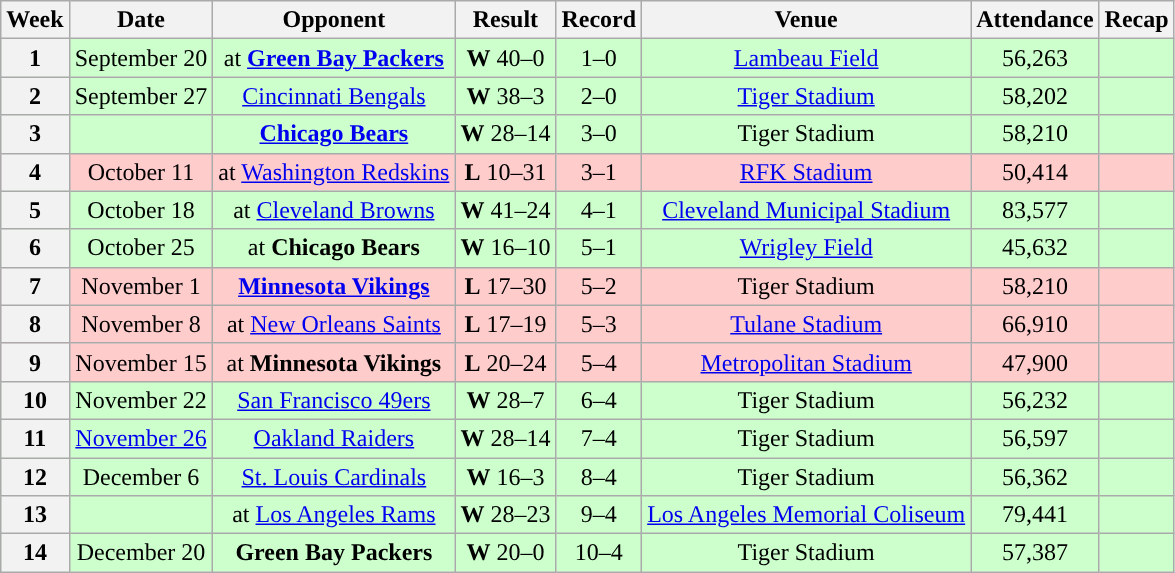<table class="wikitable" style="text-align:center">
<tr>
<th>Week</th>
<th>Date</th>
<th>Opponent</th>
<th>Result</th>
<th>Record</th>
<th>Venue</th>
<th>Attendance</th>
<th>Recap</th>
</tr>
<tr style="background:#cfc">
<th>1</th>
<td>September 20</td>
<td>at <strong><a href='#'>Green Bay Packers</a></strong></td>
<td><strong>W</strong> 40–0</td>
<td>1–0</td>
<td><a href='#'>Lambeau Field</a></td>
<td>56,263</td>
<td></td>
</tr>
<tr style="background:#cfc">
<th>2</th>
<td>September 27</td>
<td><a href='#'>Cincinnati Bengals</a></td>
<td><strong>W</strong> 38–3</td>
<td>2–0</td>
<td><a href='#'>Tiger Stadium</a></td>
<td>58,202</td>
<td></td>
</tr>
<tr style="background:#cfc">
<th>3</th>
<td></td>
<td><strong><a href='#'>Chicago Bears</a></strong></td>
<td><strong>W</strong> 28–14</td>
<td>3–0</td>
<td>Tiger Stadium</td>
<td>58,210</td>
<td></td>
</tr>
<tr style="background:#fcc">
<th>4</th>
<td>October 11</td>
<td>at <a href='#'>Washington Redskins</a></td>
<td><strong>L</strong> 10–31</td>
<td>3–1</td>
<td><a href='#'>RFK Stadium</a></td>
<td>50,414</td>
<td></td>
</tr>
<tr style="background:#cfc">
<th>5</th>
<td>October 18</td>
<td>at <a href='#'>Cleveland Browns</a></td>
<td><strong>W</strong> 41–24</td>
<td>4–1</td>
<td><a href='#'>Cleveland Municipal Stadium</a></td>
<td>83,577</td>
<td></td>
</tr>
<tr style="background:#cfc">
<th>6</th>
<td>October 25</td>
<td>at <strong>Chicago Bears</strong></td>
<td><strong>W</strong> 16–10</td>
<td>5–1</td>
<td><a href='#'>Wrigley Field</a></td>
<td>45,632</td>
<td></td>
</tr>
<tr style="background:#fcc">
<th>7</th>
<td>November 1</td>
<td><strong><a href='#'>Minnesota Vikings</a></strong></td>
<td><strong>L</strong> 17–30</td>
<td>5–2</td>
<td>Tiger Stadium</td>
<td>58,210</td>
<td></td>
</tr>
<tr style="background:#fcc">
<th>8</th>
<td>November 8</td>
<td>at <a href='#'>New Orleans Saints</a></td>
<td><strong>L</strong> 17–19</td>
<td>5–3</td>
<td><a href='#'>Tulane Stadium</a></td>
<td>66,910</td>
<td></td>
</tr>
<tr style="background:#fcc">
<th>9</th>
<td>November 15</td>
<td>at <strong>Minnesota Vikings</strong></td>
<td><strong>L</strong> 20–24</td>
<td>5–4</td>
<td><a href='#'>Metropolitan Stadium</a></td>
<td>47,900</td>
<td></td>
</tr>
<tr style="background:#cfc">
<th>10</th>
<td>November 22</td>
<td><a href='#'>San Francisco 49ers</a></td>
<td><strong>W</strong> 28–7</td>
<td>6–4</td>
<td>Tiger Stadium</td>
<td>56,232</td>
<td></td>
</tr>
<tr style="background:#cfc">
<th>11</th>
<td><a href='#'>November 26</a></td>
<td><a href='#'>Oakland Raiders</a></td>
<td><strong>W</strong> 28–14</td>
<td>7–4</td>
<td>Tiger Stadium</td>
<td>56,597</td>
<td></td>
</tr>
<tr style="background:#cfc">
<th>12</th>
<td>December 6</td>
<td><a href='#'>St. Louis Cardinals</a></td>
<td><strong>W</strong> 16–3</td>
<td>8–4</td>
<td>Tiger Stadium</td>
<td>56,362</td>
<td></td>
</tr>
<tr style="background:#cfc">
<th>13</th>
<td></td>
<td>at <a href='#'>Los Angeles Rams</a></td>
<td><strong>W</strong> 28–23</td>
<td>9–4</td>
<td><a href='#'>Los Angeles Memorial Coliseum</a></td>
<td>79,441</td>
<td></td>
</tr>
<tr style="background:#cfc">
<th>14</th>
<td>December 20</td>
<td><strong>Green Bay Packers</strong></td>
<td><strong>W</strong> 20–0</td>
<td>10–4</td>
<td>Tiger Stadium</td>
<td>57,387</td>
<td></td>
</tr>
</table>
